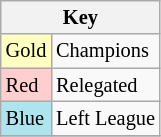<table class="wikitable" style="font-size:85%">
<tr>
<th colspan=2>Key</th>
</tr>
<tr>
<td bgcolor="#ffffbf">Gold</td>
<td>Champions</td>
</tr>
<tr>
<td bgcolor="#ffcfcf">Red</td>
<td>Relegated</td>
</tr>
<tr>
<td bgcolor="#ace5ee">Blue</td>
<td>Left League</td>
</tr>
<tr>
</tr>
</table>
